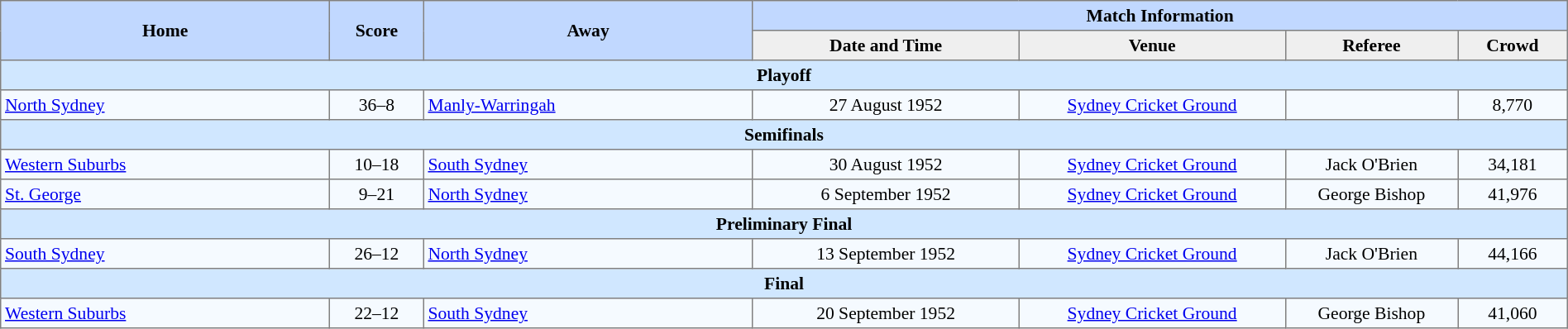<table border=1 style="border-collapse:collapse; font-size:90%; text-align:center;" cellpadding=3 cellspacing=0 width=100%>
<tr bgcolor=#C1D8FF>
<th rowspan=2 width=21%>Home</th>
<th rowspan=2 width=6%>Score</th>
<th rowspan=2 width=21%>Away</th>
<th colspan=6>Match Information</th>
</tr>
<tr bgcolor=#EFEFEF>
<th width=17%>Date and Time</th>
<th width=17%>Venue</th>
<th width=11%>Referee</th>
<th width=7%>Crowd</th>
</tr>
<tr bgcolor="#D0E7FF">
<td colspan=7><strong>Playoff</strong></td>
</tr>
<tr bgcolor=#F5FAFF>
<td align=left> <a href='#'>North Sydney</a></td>
<td>36–8</td>
<td align=left> <a href='#'>Manly-Warringah</a></td>
<td>27 August 1952</td>
<td><a href='#'>Sydney Cricket Ground</a></td>
<td></td>
<td>8,770</td>
</tr>
<tr bgcolor="#D0E7FF">
<td colspan=7><strong>Semifinals</strong></td>
</tr>
<tr bgcolor=#F5FAFF>
<td align=left> <a href='#'>Western Suburbs</a></td>
<td>10–18</td>
<td align=left> <a href='#'>South Sydney</a></td>
<td>30 August 1952</td>
<td><a href='#'>Sydney Cricket Ground</a></td>
<td>Jack O'Brien</td>
<td>34,181</td>
</tr>
<tr bgcolor=#F5FAFF>
<td align=left> <a href='#'>St. George</a></td>
<td>9–21</td>
<td align=left> <a href='#'>North Sydney</a></td>
<td>6 September 1952</td>
<td><a href='#'>Sydney Cricket Ground</a></td>
<td>George Bishop</td>
<td>41,976</td>
</tr>
<tr bgcolor="#D0E7FF">
<td colspan=7><strong>Preliminary Final</strong></td>
</tr>
<tr bgcolor=#F5FAFF>
<td align=left> <a href='#'>South Sydney</a></td>
<td>26–12</td>
<td align=left> <a href='#'>North Sydney</a></td>
<td>13 September 1952</td>
<td><a href='#'>Sydney Cricket Ground</a></td>
<td>Jack O'Brien</td>
<td>44,166</td>
</tr>
<tr bgcolor="#D0E7FF">
<td colspan=7><strong>Final</strong></td>
</tr>
<tr bgcolor=#F5FAFF>
<td align=left> <a href='#'>Western Suburbs</a></td>
<td>22–12</td>
<td align=left> <a href='#'>South Sydney</a></td>
<td>20 September 1952</td>
<td><a href='#'>Sydney Cricket Ground</a></td>
<td>George Bishop</td>
<td>41,060</td>
</tr>
</table>
